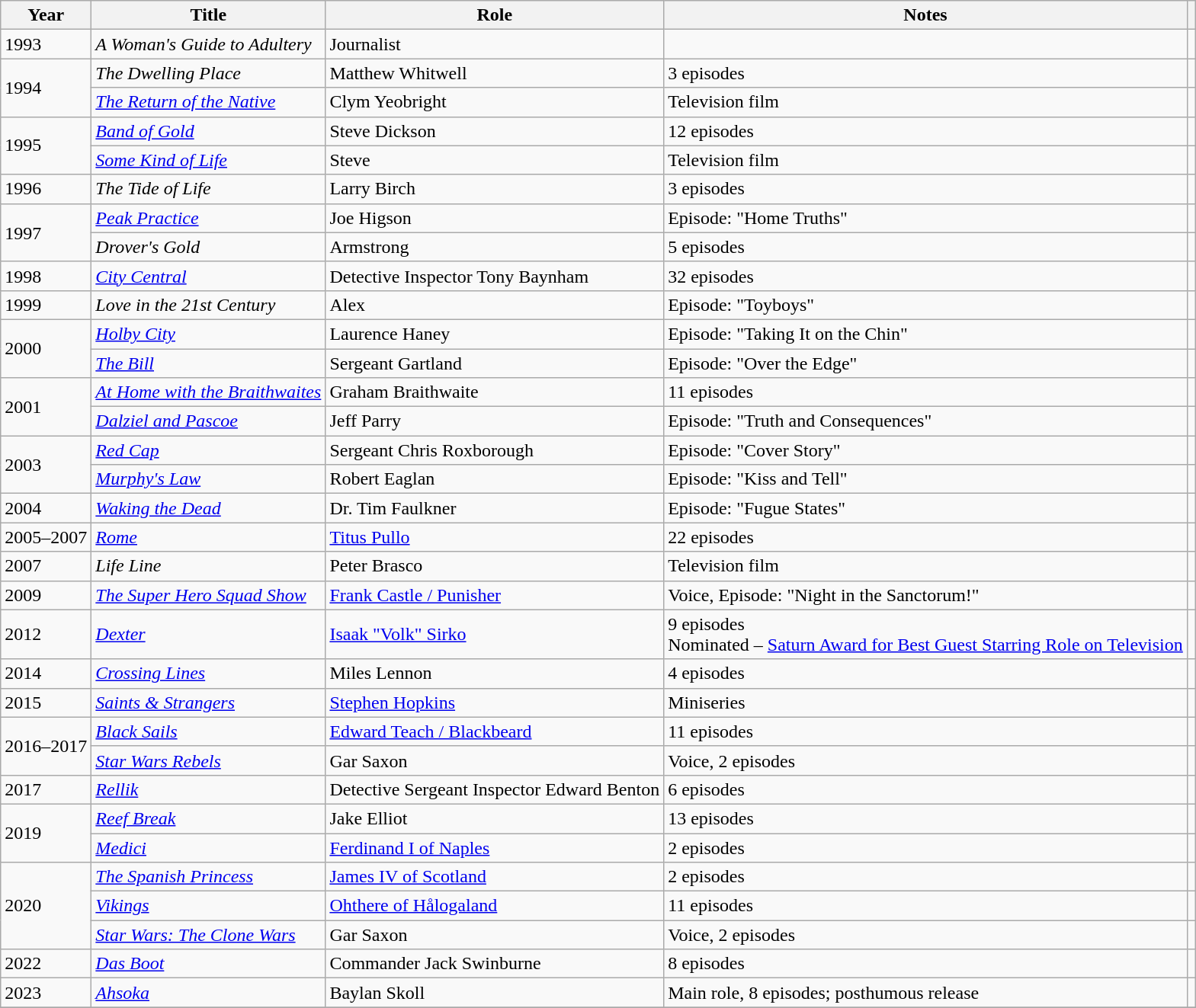<table class="wikitable sortable">
<tr>
<th>Year</th>
<th>Title</th>
<th>Role</th>
<th class="unsortable">Notes</th>
<th class="unsortable"></th>
</tr>
<tr>
<td>1993</td>
<td><em>A Woman's Guide to Adultery</em></td>
<td>Journalist</td>
<td></td>
<td></td>
</tr>
<tr>
<td rowspan="2">1994</td>
<td><em>The Dwelling Place</em></td>
<td>Matthew Whitwell</td>
<td>3 episodes</td>
<td></td>
</tr>
<tr>
<td><em><a href='#'>The Return of the Native</a></em></td>
<td>Clym Yeobright</td>
<td>Television film</td>
<td></td>
</tr>
<tr>
<td rowspan="2">1995</td>
<td><em><a href='#'>Band of Gold</a></em></td>
<td>Steve Dickson</td>
<td>12 episodes</td>
<td></td>
</tr>
<tr>
<td><em><a href='#'>Some Kind of Life</a></em></td>
<td>Steve</td>
<td>Television film</td>
<td></td>
</tr>
<tr>
<td>1996</td>
<td><em>The Tide of Life</em></td>
<td>Larry Birch</td>
<td>3 episodes</td>
<td></td>
</tr>
<tr>
<td rowspan="2">1997</td>
<td><em><a href='#'>Peak Practice</a></em></td>
<td>Joe Higson</td>
<td>Episode: "Home Truths"</td>
<td></td>
</tr>
<tr>
<td><em>Drover's Gold</em></td>
<td>Armstrong</td>
<td>5 episodes</td>
<td></td>
</tr>
<tr>
<td>1998</td>
<td><em><a href='#'>City Central</a></em></td>
<td>Detective Inspector Tony Baynham</td>
<td>32 episodes</td>
<td></td>
</tr>
<tr>
<td>1999</td>
<td><em>Love in the 21st Century</em></td>
<td>Alex</td>
<td>Episode: "Toyboys"</td>
<td></td>
</tr>
<tr>
<td rowspan="2">2000</td>
<td><em><a href='#'>Holby City</a></em></td>
<td>Laurence Haney</td>
<td>Episode: "Taking It on the Chin"</td>
<td></td>
</tr>
<tr>
<td><em><a href='#'>The Bill</a></em></td>
<td>Sergeant Gartland</td>
<td>Episode: "Over the Edge"</td>
<td></td>
</tr>
<tr>
<td rowspan="2">2001</td>
<td><em><a href='#'>At Home with the Braithwaites</a></em></td>
<td>Graham Braithwaite</td>
<td>11 episodes</td>
<td></td>
</tr>
<tr>
<td><em><a href='#'>Dalziel and Pascoe</a></em></td>
<td>Jeff Parry</td>
<td>Episode: "Truth and Consequences"</td>
<td></td>
</tr>
<tr>
<td rowspan="2">2003</td>
<td><em><a href='#'>Red Cap</a></em></td>
<td>Sergeant Chris Roxborough</td>
<td>Episode: "Cover Story"</td>
<td></td>
</tr>
<tr>
<td><em><a href='#'>Murphy's Law</a></em></td>
<td>Robert Eaglan</td>
<td>Episode: "Kiss and Tell"</td>
<td></td>
</tr>
<tr>
<td>2004</td>
<td><em><a href='#'>Waking the Dead</a></em></td>
<td>Dr. Tim Faulkner</td>
<td>Episode: "Fugue States"</td>
<td></td>
</tr>
<tr>
<td>2005–2007</td>
<td><em><a href='#'>Rome</a></em></td>
<td><a href='#'>Titus Pullo</a></td>
<td>22 episodes</td>
<td></td>
</tr>
<tr>
<td>2007</td>
<td><em>Life Line</em></td>
<td>Peter Brasco</td>
<td>Television film</td>
<td></td>
</tr>
<tr>
<td>2009</td>
<td><em><a href='#'>The Super Hero Squad Show</a></em></td>
<td><a href='#'>Frank Castle / Punisher</a></td>
<td>Voice, Episode: "Night in the Sanctorum!"</td>
<td></td>
</tr>
<tr>
<td>2012</td>
<td><em><a href='#'>Dexter</a></em></td>
<td><a href='#'>Isaak "Volk" Sirko</a></td>
<td>9 episodes <br> Nominated – <a href='#'>Saturn Award for Best Guest Starring Role on Television</a></td>
<td></td>
</tr>
<tr>
<td>2014</td>
<td><em><a href='#'>Crossing Lines</a></em></td>
<td>Miles Lennon</td>
<td>4 episodes</td>
<td></td>
</tr>
<tr>
<td>2015</td>
<td><em><a href='#'>Saints & Strangers</a></em></td>
<td><a href='#'>Stephen Hopkins</a></td>
<td>Miniseries</td>
<td></td>
</tr>
<tr>
<td rowspan="2">2016–2017</td>
<td><em><a href='#'>Black Sails</a></em></td>
<td><a href='#'>Edward Teach / Blackbeard</a></td>
<td>11 episodes</td>
<td></td>
</tr>
<tr>
<td><em><a href='#'>Star Wars Rebels</a></em></td>
<td>Gar Saxon</td>
<td>Voice, 2 episodes</td>
<td></td>
</tr>
<tr>
<td>2017</td>
<td><em><a href='#'>Rellik</a></em></td>
<td>Detective Sergeant Inspector Edward Benton</td>
<td>6 episodes</td>
<td></td>
</tr>
<tr>
<td rowspan="2">2019</td>
<td><em><a href='#'>Reef Break</a></em></td>
<td>Jake Elliot</td>
<td>13 episodes</td>
<td></td>
</tr>
<tr>
<td><em><a href='#'>Medici</a></em></td>
<td><a href='#'>Ferdinand I of Naples</a></td>
<td>2 episodes</td>
<td></td>
</tr>
<tr>
<td rowspan="3">2020</td>
<td><em><a href='#'>The Spanish Princess</a></em></td>
<td><a href='#'>James IV of Scotland</a></td>
<td>2 episodes</td>
<td></td>
</tr>
<tr>
<td><em><a href='#'>Vikings</a></em></td>
<td><a href='#'>Ohthere of Hålogaland</a></td>
<td>11 episodes</td>
<td></td>
</tr>
<tr>
<td><em><a href='#'>Star Wars: The Clone Wars</a></em></td>
<td>Gar Saxon</td>
<td>Voice, 2 episodes</td>
<td></td>
</tr>
<tr>
<td>2022</td>
<td><em><a href='#'>Das Boot</a></em></td>
<td>Commander Jack Swinburne</td>
<td>8 episodes</td>
<td></td>
</tr>
<tr>
<td>2023</td>
<td><em><a href='#'>Ahsoka</a></em></td>
<td>Baylan Skoll</td>
<td>Main role, 8 episodes; posthumous release</td>
<td></td>
</tr>
<tr>
</tr>
</table>
